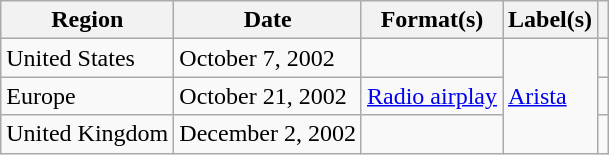<table class="wikitable">
<tr>
<th>Region</th>
<th>Date</th>
<th>Format(s)</th>
<th>Label(s)</th>
<th></th>
</tr>
<tr>
<td>United States</td>
<td>October 7, 2002</td>
<td></td>
<td rowspan="3"><a href='#'>Arista</a></td>
<td></td>
</tr>
<tr>
<td>Europe</td>
<td>October 21, 2002</td>
<td><a href='#'>Radio airplay</a></td>
<td></td>
</tr>
<tr>
<td>United Kingdom</td>
<td>December 2, 2002</td>
<td></td>
<td></td>
</tr>
</table>
